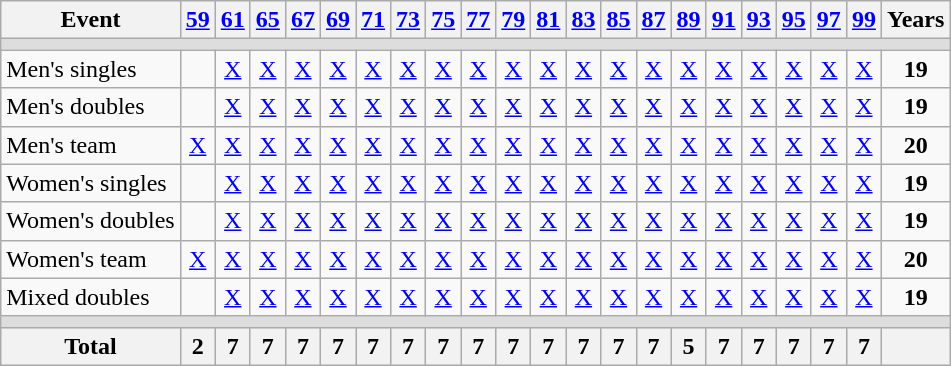<table class="wikitable" style="text-align:center">
<tr>
<th>Event</th>
<th><a href='#'>59</a></th>
<th><a href='#'>61</a></th>
<th><a href='#'>65</a></th>
<th><a href='#'>67</a></th>
<th><a href='#'>69</a></th>
<th><a href='#'>71</a></th>
<th><a href='#'>73</a></th>
<th><a href='#'>75</a></th>
<th><a href='#'>77</a></th>
<th><a href='#'>79</a></th>
<th><a href='#'>81</a></th>
<th><a href='#'>83</a></th>
<th><a href='#'>85</a></th>
<th><a href='#'>87</a></th>
<th><a href='#'>89</a></th>
<th><a href='#'>91</a></th>
<th><a href='#'>93</a></th>
<th><a href='#'>95</a></th>
<th><a href='#'>97</a></th>
<th><a href='#'>99</a></th>
<th>Years</th>
</tr>
<tr bgcolor=#DDDDDD>
<td colspan=22></td>
</tr>
<tr>
<td align=left>Men's singles</td>
<td></td>
<td><a href='#'>X</a></td>
<td><a href='#'>X</a></td>
<td><a href='#'>X</a></td>
<td><a href='#'>X</a></td>
<td><a href='#'>X</a></td>
<td><a href='#'>X</a></td>
<td><a href='#'>X</a></td>
<td><a href='#'>X</a></td>
<td><a href='#'>X</a></td>
<td><a href='#'>X</a></td>
<td><a href='#'>X</a></td>
<td><a href='#'>X</a></td>
<td><a href='#'>X</a></td>
<td><a href='#'>X</a></td>
<td><a href='#'>X</a></td>
<td><a href='#'>X</a></td>
<td><a href='#'>X</a></td>
<td><a href='#'>X</a></td>
<td><a href='#'>X</a></td>
<td><strong>19</strong></td>
</tr>
<tr>
<td align=left>Men's doubles</td>
<td></td>
<td><a href='#'>X</a></td>
<td><a href='#'>X</a></td>
<td><a href='#'>X</a></td>
<td><a href='#'>X</a></td>
<td><a href='#'>X</a></td>
<td><a href='#'>X</a></td>
<td><a href='#'>X</a></td>
<td><a href='#'>X</a></td>
<td><a href='#'>X</a></td>
<td><a href='#'>X</a></td>
<td><a href='#'>X</a></td>
<td><a href='#'>X</a></td>
<td><a href='#'>X</a></td>
<td><a href='#'>X</a></td>
<td><a href='#'>X</a></td>
<td><a href='#'>X</a></td>
<td><a href='#'>X</a></td>
<td><a href='#'>X</a></td>
<td><a href='#'>X</a></td>
<td><strong>19</strong></td>
</tr>
<tr>
<td align=left>Men's team</td>
<td><a href='#'>X</a></td>
<td><a href='#'>X</a></td>
<td><a href='#'>X</a></td>
<td><a href='#'>X</a></td>
<td><a href='#'>X</a></td>
<td><a href='#'>X</a></td>
<td><a href='#'>X</a></td>
<td><a href='#'>X</a></td>
<td><a href='#'>X</a></td>
<td><a href='#'>X</a></td>
<td><a href='#'>X</a></td>
<td><a href='#'>X</a></td>
<td><a href='#'>X</a></td>
<td><a href='#'>X</a></td>
<td><a href='#'>X</a></td>
<td><a href='#'>X</a></td>
<td><a href='#'>X</a></td>
<td><a href='#'>X</a></td>
<td><a href='#'>X</a></td>
<td><a href='#'>X</a></td>
<td><strong>20</strong></td>
</tr>
<tr>
<td align=left>Women's singles</td>
<td></td>
<td><a href='#'>X</a></td>
<td><a href='#'>X</a></td>
<td><a href='#'>X</a></td>
<td><a href='#'>X</a></td>
<td><a href='#'>X</a></td>
<td><a href='#'>X</a></td>
<td><a href='#'>X</a></td>
<td><a href='#'>X</a></td>
<td><a href='#'>X</a></td>
<td><a href='#'>X</a></td>
<td><a href='#'>X</a></td>
<td><a href='#'>X</a></td>
<td><a href='#'>X</a></td>
<td><a href='#'>X</a></td>
<td><a href='#'>X</a></td>
<td><a href='#'>X</a></td>
<td><a href='#'>X</a></td>
<td><a href='#'>X</a></td>
<td><a href='#'>X</a></td>
<td><strong>19</strong></td>
</tr>
<tr>
<td align=left>Women's doubles</td>
<td></td>
<td><a href='#'>X</a></td>
<td><a href='#'>X</a></td>
<td><a href='#'>X</a></td>
<td><a href='#'>X</a></td>
<td><a href='#'>X</a></td>
<td><a href='#'>X</a></td>
<td><a href='#'>X</a></td>
<td><a href='#'>X</a></td>
<td><a href='#'>X</a></td>
<td><a href='#'>X</a></td>
<td><a href='#'>X</a></td>
<td><a href='#'>X</a></td>
<td><a href='#'>X</a></td>
<td><a href='#'>X</a></td>
<td><a href='#'>X</a></td>
<td><a href='#'>X</a></td>
<td><a href='#'>X</a></td>
<td><a href='#'>X</a></td>
<td><a href='#'>X</a></td>
<td><strong>19</strong></td>
</tr>
<tr>
<td align=left>Women's team</td>
<td><a href='#'>X</a></td>
<td><a href='#'>X</a></td>
<td><a href='#'>X</a></td>
<td><a href='#'>X</a></td>
<td><a href='#'>X</a></td>
<td><a href='#'>X</a></td>
<td><a href='#'>X</a></td>
<td><a href='#'>X</a></td>
<td><a href='#'>X</a></td>
<td><a href='#'>X</a></td>
<td><a href='#'>X</a></td>
<td><a href='#'>X</a></td>
<td><a href='#'>X</a></td>
<td><a href='#'>X</a></td>
<td><a href='#'>X</a></td>
<td><a href='#'>X</a></td>
<td><a href='#'>X</a></td>
<td><a href='#'>X</a></td>
<td><a href='#'>X</a></td>
<td><a href='#'>X</a></td>
<td><strong>20</strong></td>
</tr>
<tr>
<td align=left>Mixed doubles</td>
<td></td>
<td><a href='#'>X</a></td>
<td><a href='#'>X</a></td>
<td><a href='#'>X</a></td>
<td><a href='#'>X</a></td>
<td><a href='#'>X</a></td>
<td><a href='#'>X</a></td>
<td><a href='#'>X</a></td>
<td><a href='#'>X</a></td>
<td><a href='#'>X</a></td>
<td><a href='#'>X</a></td>
<td><a href='#'>X</a></td>
<td><a href='#'>X</a></td>
<td><a href='#'>X</a></td>
<td><a href='#'>X</a></td>
<td><a href='#'>X</a></td>
<td><a href='#'>X</a></td>
<td><a href='#'>X</a></td>
<td><a href='#'>X</a></td>
<td><a href='#'>X</a></td>
<td><strong>19</strong></td>
</tr>
<tr bgcolor=#DDDDDD>
<td colspan=22></td>
</tr>
<tr>
<th>Total</th>
<th>2</th>
<th>7</th>
<th>7</th>
<th>7</th>
<th>7</th>
<th>7</th>
<th>7</th>
<th>7</th>
<th>7</th>
<th>7</th>
<th>7</th>
<th>7</th>
<th>7</th>
<th>7</th>
<th>5</th>
<th>7</th>
<th>7</th>
<th>7</th>
<th>7</th>
<th>7</th>
<th></th>
</tr>
</table>
